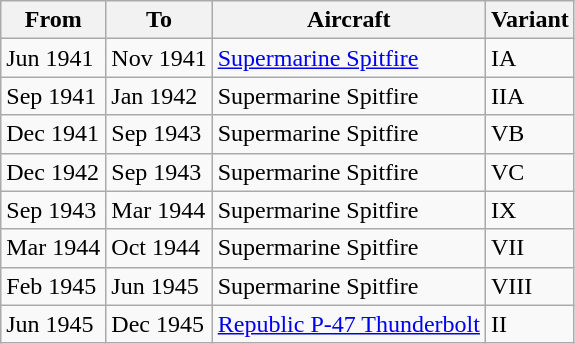<table class="wikitable">
<tr>
<th>From</th>
<th>To</th>
<th>Aircraft</th>
<th>Variant</th>
</tr>
<tr>
<td>Jun 1941</td>
<td>Nov 1941</td>
<td><a href='#'>Supermarine Spitfire</a></td>
<td>IA</td>
</tr>
<tr>
<td>Sep 1941</td>
<td>Jan 1942</td>
<td>Supermarine Spitfire</td>
<td>IIA</td>
</tr>
<tr>
<td>Dec 1941</td>
<td>Sep 1943</td>
<td>Supermarine Spitfire</td>
<td>VB</td>
</tr>
<tr>
<td>Dec 1942</td>
<td>Sep 1943</td>
<td>Supermarine Spitfire</td>
<td>VC</td>
</tr>
<tr>
<td>Sep 1943</td>
<td>Mar 1944</td>
<td>Supermarine Spitfire</td>
<td>IX</td>
</tr>
<tr>
<td>Mar 1944</td>
<td>Oct 1944</td>
<td>Supermarine Spitfire</td>
<td>VII</td>
</tr>
<tr>
<td>Feb 1945</td>
<td>Jun 1945</td>
<td>Supermarine Spitfire</td>
<td>VIII</td>
</tr>
<tr>
<td>Jun 1945</td>
<td>Dec 1945</td>
<td><a href='#'>Republic P-47 Thunderbolt</a></td>
<td>II</td>
</tr>
</table>
